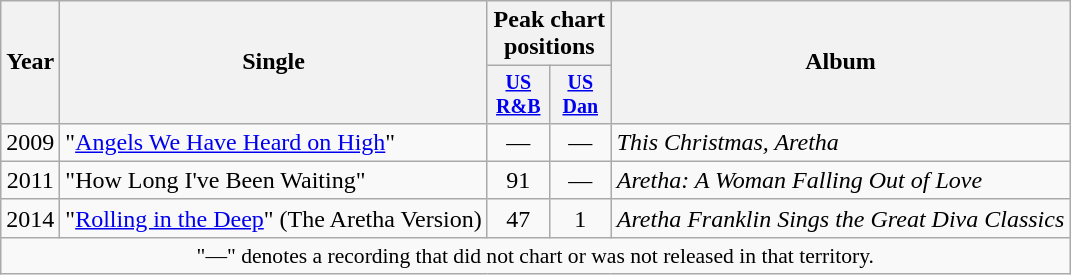<table class="wikitable" style="text-align:center;">
<tr>
<th rowspan="2">Year</th>
<th rowspan="2">Single</th>
<th colspan="2">Peak chart positions</th>
<th rowspan="2">Album</th>
</tr>
<tr style="font-size:smaller;">
<th width="35"><a href='#'>US<br>R&B</a><br></th>
<th width="35"><a href='#'>US<br>Dan</a><br></th>
</tr>
<tr>
<td>2009</td>
<td style="text-align:left;">"<a href='#'>Angels We Have Heard on High</a>"</td>
<td>—</td>
<td>—</td>
<td style="text-align:left;"><em>This Christmas, Aretha</em></td>
</tr>
<tr>
<td>2011</td>
<td style="text-align:left;">"How Long I've Been Waiting"</td>
<td>91</td>
<td>—</td>
<td style="text-align:left;"><em>Aretha: A Woman Falling Out of Love</em></td>
</tr>
<tr>
<td>2014</td>
<td style="text-align:left;">"<a href='#'>Rolling in the Deep</a>" (The Aretha Version)</td>
<td>47</td>
<td>1</td>
<td style="text-align:left;"><em>Aretha Franklin Sings the Great Diva Classics</em></td>
</tr>
<tr>
<td colspan="15" style="font-size:90%">"—" denotes a recording that did not chart or was not released in that territory.</td>
</tr>
</table>
